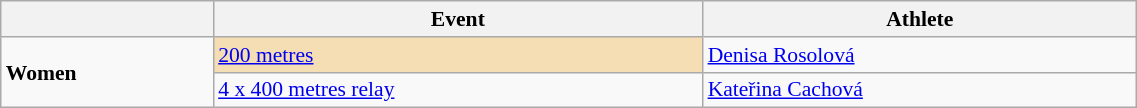<table class=wikitable style="font-size:90%" width=60%>
<tr>
<th></th>
<th>Event</th>
<th>Athlete</th>
</tr>
<tr>
<td rowspan=2><strong>Women</strong></td>
<td bgcolor="wheat"><a href='#'>200 metres</a></td>
<td><a href='#'>Denisa Rosolová</a></td>
</tr>
<tr>
<td><a href='#'>4 x 400 metres relay</a></td>
<td><a href='#'>Kateřina Cachová</a></td>
</tr>
</table>
